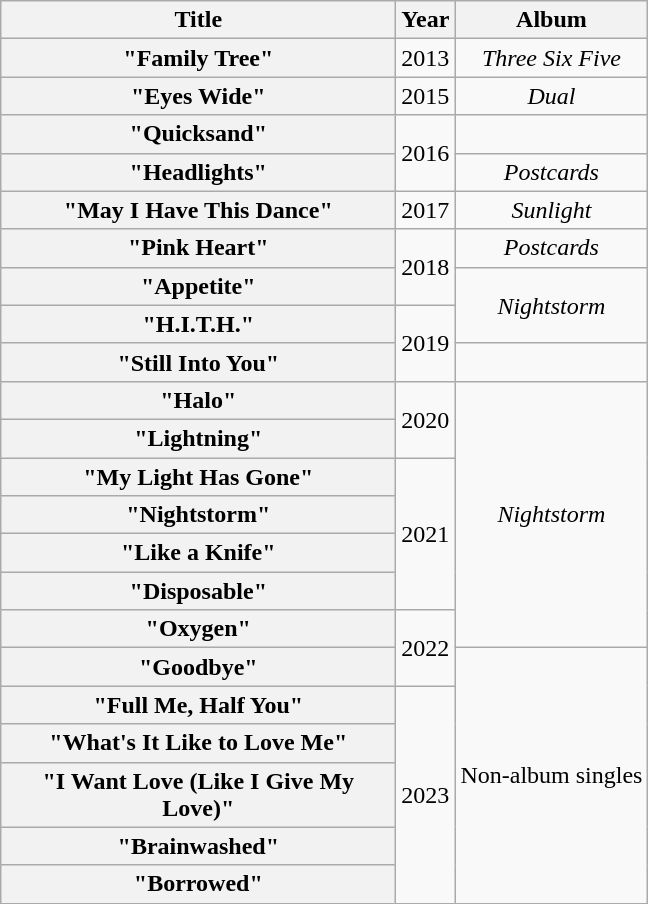<table class="wikitable plainrowheaders" style="text-align:center">
<tr>
<th scope="col" style="width:16em;">Title</th>
<th scope="col">Year</th>
<th scope="col">Album</th>
</tr>
<tr>
<th scope="row">"Family Tree"</th>
<td>2013</td>
<td><em>Three Six Five</em></td>
</tr>
<tr>
<th scope="row">"Eyes Wide"</th>
<td>2015</td>
<td><em>Dual</em></td>
</tr>
<tr>
<th scope="row">"Quicksand"</th>
<td rowspan="2">2016</td>
<td></td>
</tr>
<tr>
<th scope="row">"Headlights"</th>
<td><em>Postcards</em></td>
</tr>
<tr>
<th scope="row">"May I Have This Dance"</th>
<td>2017</td>
<td><em>Sunlight</em></td>
</tr>
<tr>
<th scope="row">"Pink Heart"</th>
<td rowspan="2">2018</td>
<td><em>Postcards</em></td>
</tr>
<tr>
<th scope="row">"Appetite"</th>
<td rowspan="2"><em>Nightstorm</em></td>
</tr>
<tr>
<th scope="row">"H.I.T.H."</th>
<td rowspan="2">2019</td>
</tr>
<tr>
<th scope="row">"Still Into You"</th>
<td></td>
</tr>
<tr>
<th scope="row">"Halo"</th>
<td rowspan="2">2020</td>
<td rowspan="7"><em>Nightstorm</em></td>
</tr>
<tr>
<th scope="row">"Lightning"</th>
</tr>
<tr>
<th scope="row">"My Light Has Gone"</th>
<td rowspan="4">2021</td>
</tr>
<tr>
<th scope="row">"Nightstorm"</th>
</tr>
<tr>
<th scope="row">"Like a Knife"</th>
</tr>
<tr>
<th scope="row">"Disposable"</th>
</tr>
<tr>
<th scope="row">"Oxygen"</th>
<td rowspan="2">2022</td>
</tr>
<tr>
<th scope="row">"Goodbye"</th>
<td rowspan="6">Non-album singles</td>
</tr>
<tr>
<th scope="row">"Full Me, Half You"</th>
<td rowspan="5">2023</td>
</tr>
<tr>
<th scope="row">"What's It Like to Love Me"</th>
</tr>
<tr>
<th scope="row">"I Want Love (Like I Give My Love)"</th>
</tr>
<tr>
<th scope="row">"Brainwashed"</th>
</tr>
<tr>
<th scope="row">"Borrowed"</th>
</tr>
</table>
